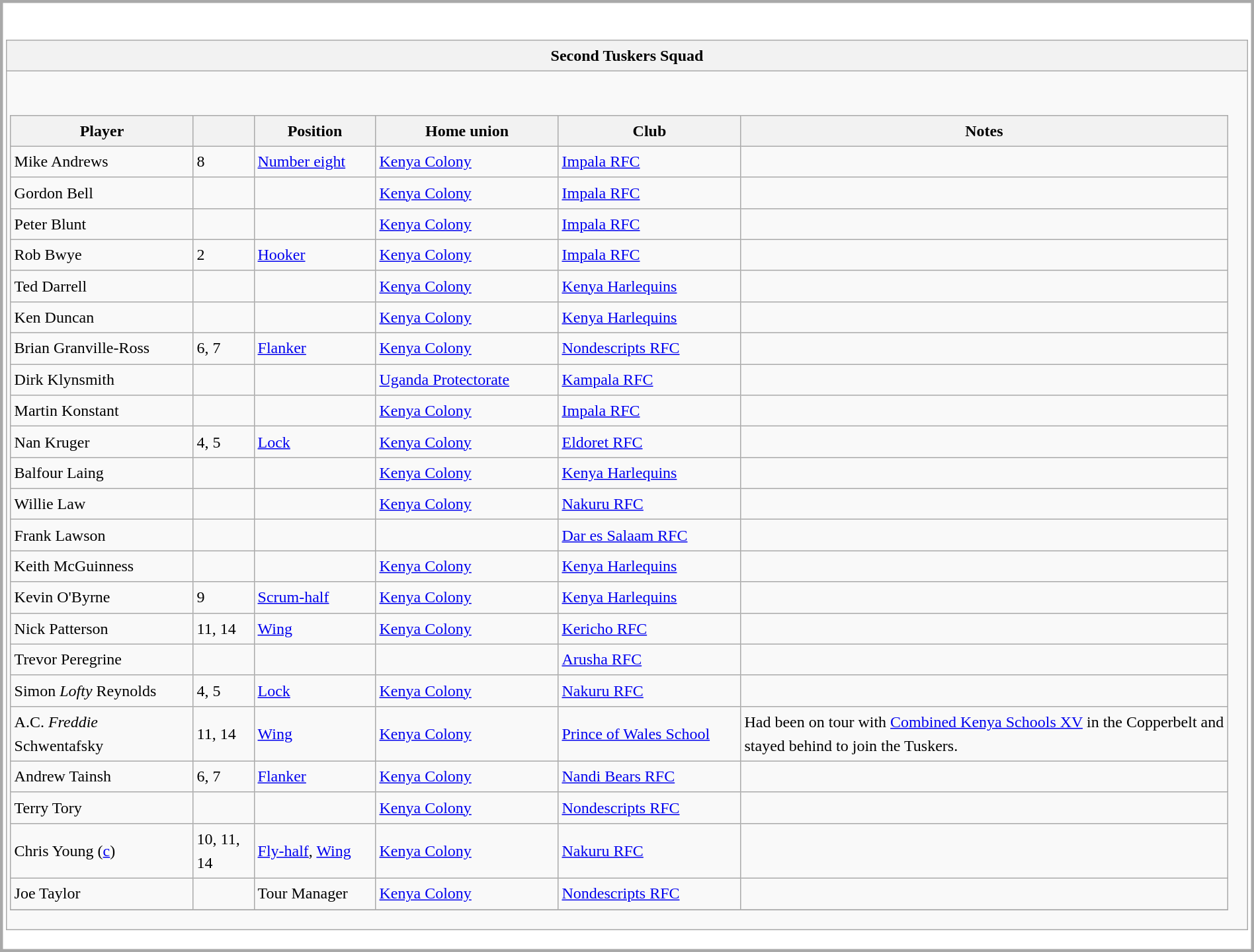<table style="width:100%; border: 3px solid darkgrey;">
<tr>
<td><br><table class="wikitable collapsible collapsed" style="border: 3px solid darkgrey; font-size:100%; width:100%;border: 0px;text-align: left; line-height:150%;">
<tr>
<th colspan=6>Second Tuskers Squad</th>
</tr>
<tr>
<td><br><table class="wikitable sortable">
<tr>
<th width=15%>Player</th>
<th width=5%></th>
<th width=10%>Position</th>
<th width=15%>Home union</th>
<th width=15%>Club</th>
<th width=40% class="unsortable">Notes</th>
</tr>
<tr>
<td>Mike Andrews</td>
<td>8</td>
<td><a href='#'>Number eight</a></td>
<td> <a href='#'>Kenya Colony</a></td>
<td><a href='#'>Impala RFC</a></td>
<td></td>
</tr>
<tr>
<td>Gordon Bell</td>
<td></td>
<td></td>
<td> <a href='#'>Kenya Colony</a></td>
<td><a href='#'>Impala RFC</a></td>
<td></td>
</tr>
<tr>
<td>Peter Blunt</td>
<td></td>
<td></td>
<td> <a href='#'>Kenya Colony</a></td>
<td><a href='#'>Impala RFC</a></td>
<td></td>
</tr>
<tr>
<td>Rob Bwye</td>
<td>2</td>
<td><a href='#'>Hooker</a></td>
<td> <a href='#'>Kenya Colony</a></td>
<td><a href='#'>Impala RFC</a></td>
<td></td>
</tr>
<tr>
<td>Ted Darrell</td>
<td></td>
<td></td>
<td> <a href='#'>Kenya Colony</a></td>
<td><a href='#'>Kenya Harlequins</a></td>
<td></td>
</tr>
<tr>
<td>Ken Duncan</td>
<td></td>
<td></td>
<td> <a href='#'>Kenya Colony</a></td>
<td><a href='#'>Kenya Harlequins</a></td>
<td></td>
</tr>
<tr>
<td>Brian Granville-Ross</td>
<td>6, 7</td>
<td><a href='#'>Flanker</a></td>
<td> <a href='#'>Kenya Colony</a></td>
<td><a href='#'>Nondescripts RFC</a></td>
<td></td>
</tr>
<tr>
<td>Dirk Klynsmith</td>
<td></td>
<td></td>
<td> <a href='#'>Uganda Protectorate</a></td>
<td><a href='#'>Kampala RFC</a></td>
<td></td>
</tr>
<tr>
<td>Martin Konstant</td>
<td></td>
<td></td>
<td> <a href='#'>Kenya Colony</a></td>
<td><a href='#'>Impala RFC</a></td>
<td></td>
</tr>
<tr>
<td>Nan Kruger</td>
<td>4, 5</td>
<td><a href='#'>Lock</a></td>
<td> <a href='#'>Kenya Colony</a></td>
<td><a href='#'>Eldoret RFC</a></td>
<td></td>
</tr>
<tr>
<td>Balfour Laing</td>
<td></td>
<td></td>
<td> <a href='#'>Kenya Colony</a></td>
<td><a href='#'>Kenya Harlequins</a></td>
<td></td>
</tr>
<tr>
<td>Willie Law</td>
<td></td>
<td></td>
<td> <a href='#'>Kenya Colony</a></td>
<td><a href='#'>Nakuru RFC</a></td>
<td></td>
</tr>
<tr>
<td>Frank Lawson</td>
<td></td>
<td></td>
<td></td>
<td><a href='#'>Dar es Salaam RFC</a></td>
<td></td>
</tr>
<tr>
<td>Keith McGuinness</td>
<td></td>
<td></td>
<td> <a href='#'>Kenya Colony</a></td>
<td><a href='#'>Kenya Harlequins</a></td>
<td></td>
</tr>
<tr>
<td>Kevin O'Byrne</td>
<td>9</td>
<td><a href='#'>Scrum-half</a></td>
<td> <a href='#'>Kenya Colony</a></td>
<td><a href='#'>Kenya Harlequins</a></td>
<td></td>
</tr>
<tr>
<td>Nick Patterson</td>
<td>11, 14</td>
<td><a href='#'>Wing</a></td>
<td> <a href='#'>Kenya Colony</a></td>
<td><a href='#'>Kericho RFC</a></td>
<td></td>
</tr>
<tr>
<td>Trevor Peregrine</td>
<td></td>
<td></td>
<td></td>
<td><a href='#'>Arusha RFC</a></td>
<td></td>
</tr>
<tr>
<td>Simon <em>Lofty</em> Reynolds</td>
<td>4, 5</td>
<td><a href='#'>Lock</a></td>
<td> <a href='#'>Kenya Colony</a></td>
<td><a href='#'>Nakuru RFC</a></td>
<td></td>
</tr>
<tr>
<td>A.C. <em>Freddie</em> Schwentafsky</td>
<td>11, 14</td>
<td><a href='#'>Wing</a></td>
<td> <a href='#'>Kenya Colony</a></td>
<td><a href='#'>Prince of Wales School</a></td>
<td>Had been on tour with <a href='#'>Combined Kenya Schools XV</a> in the Copperbelt and stayed behind to join the Tuskers.</td>
</tr>
<tr>
<td>Andrew Tainsh</td>
<td>6, 7</td>
<td><a href='#'>Flanker</a></td>
<td> <a href='#'>Kenya Colony</a></td>
<td><a href='#'>Nandi Bears RFC</a></td>
<td></td>
</tr>
<tr>
<td>Terry Tory</td>
<td></td>
<td></td>
<td> <a href='#'>Kenya Colony</a></td>
<td><a href='#'>Nondescripts RFC</a></td>
<td></td>
</tr>
<tr>
<td>Chris Young (<a href='#'>c</a>)</td>
<td>10, 11, 14</td>
<td><a href='#'>Fly-half</a>, <a href='#'>Wing</a></td>
<td> <a href='#'>Kenya Colony</a></td>
<td><a href='#'>Nakuru RFC</a></td>
<td></td>
</tr>
<tr>
<td>Joe Taylor</td>
<td></td>
<td>Tour Manager</td>
<td> <a href='#'>Kenya Colony</a></td>
<td><a href='#'>Nondescripts RFC</a></td>
<td></td>
</tr>
<tr>
</tr>
</table>
</td>
</tr>
</table>
</td>
</tr>
</table>
